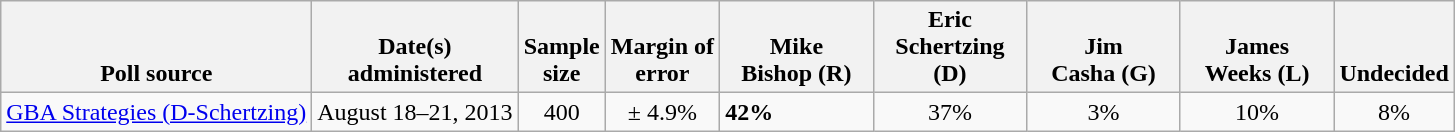<table class="wikitable">
<tr valign= bottom>
<th>Poll source</th>
<th>Date(s)<br>administered</th>
<th>Sample<br>size</th>
<th>Margin of<br>error</th>
<th style="width:95px;">Mike<br>Bishop (R)</th>
<th style="width:95px;">Eric<br>Schertzing (D)</th>
<th style="width:95px;">Jim<br>Casha (G)</th>
<th style="width:95px;">James<br>Weeks (L)</th>
<th>Undecided</th>
</tr>
<tr>
<td><a href='#'>GBA Strategies (D-Schertzing)</a></td>
<td align=center>August 18–21, 2013</td>
<td align=center>400</td>
<td align=center>± 4.9%</td>
<td><strong>42%</strong></td>
<td align=center>37%</td>
<td align=center>3%</td>
<td align=center>10%</td>
<td align=center>8%</td>
</tr>
</table>
